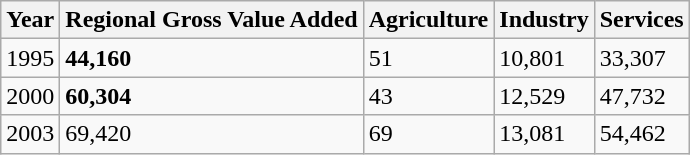<table class="wikitable">
<tr>
<th>Year</th>
<th>Regional Gross Value Added</th>
<th>Agriculture</th>
<th>Industry</th>
<th>Services</th>
</tr>
<tr>
<td>1995</td>
<td><strong>44,160</strong></td>
<td>51</td>
<td>10,801</td>
<td>33,307</td>
</tr>
<tr>
<td>2000</td>
<td><strong>60,304</strong></td>
<td>43</td>
<td>12,529</td>
<td>47,732</td>
</tr>
<tr>
<td>2003</td>
<td>69,420</td>
<td>69</td>
<td>13,081</td>
<td>54,462</td>
</tr>
</table>
